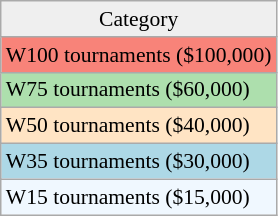<table class=wikitable style=font-size:90%;>
<tr align=center>
<td style="background:#efefef;">Category</td>
</tr>
<tr style="background:#f88379;">
<td>W100 tournaments ($100,000)</td>
</tr>
<tr style="background:#addfad;">
<td>W75 tournaments ($60,000)</td>
</tr>
<tr style="background:#ffe4c4;">
<td>W50 tournaments ($40,000)</td>
</tr>
<tr style="background:lightblue;">
<td>W35 tournaments ($30,000)</td>
</tr>
<tr style="background:#f0f8ff;">
<td>W15 tournaments ($15,000)</td>
</tr>
</table>
